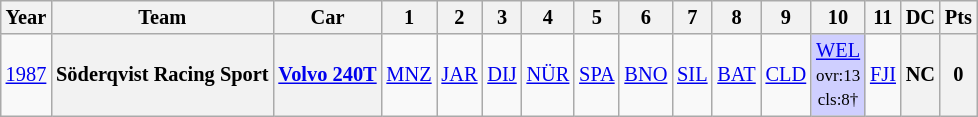<table class="wikitable" style="text-align:center; font-size:85%">
<tr>
<th>Year</th>
<th>Team</th>
<th>Car</th>
<th>1</th>
<th>2</th>
<th>3</th>
<th>4</th>
<th>5</th>
<th>6</th>
<th>7</th>
<th>8</th>
<th>9</th>
<th>10</th>
<th>11</th>
<th>DC</th>
<th>Pts</th>
</tr>
<tr>
<td><a href='#'>1987</a></td>
<th> Söderqvist Racing Sport</th>
<th><a href='#'>Volvo 240T</a></th>
<td><a href='#'>MNZ</a></td>
<td><a href='#'>JAR</a></td>
<td><a href='#'>DIJ</a></td>
<td><a href='#'>NÜR</a></td>
<td><a href='#'>SPA</a></td>
<td><a href='#'>BNO</a></td>
<td><a href='#'>SIL</a></td>
<td><a href='#'>BAT</a></td>
<td><a href='#'>CLD</a></td>
<td style="background:#CFCFFF;"><a href='#'>WEL</a><br><small>ovr:13<br>cls:8†</small></td>
<td><a href='#'>FJI</a></td>
<th>NC</th>
<th>0</th>
</tr>
</table>
